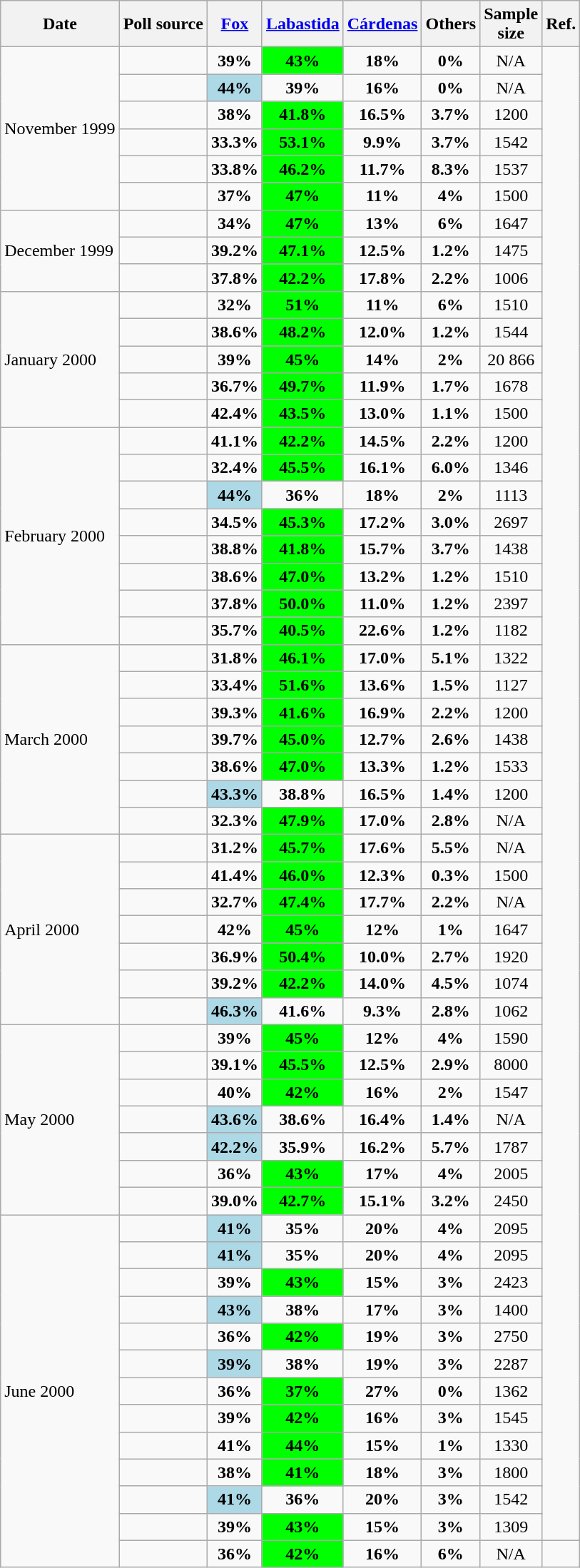<table class="wikitable sortable">
<tr>
<th>Date</th>
<th>Poll source</th>
<th><a href='#'>Fox</a><br><small></small></th>
<th><a href='#'>Labastida</a><br><small></small></th>
<th><a href='#'>Cárdenas</a><br><small></small></th>
<th>Others<br></th>
<th>Sample<br>size</th>
<th>Ref.</th>
</tr>
<tr>
<td rowspan="6">November 1999</td>
<td></td>
<td align="center"><strong>39%</strong></td>
<td align="center" bgcolor="lime"><strong>43%</strong></td>
<td align="center"><strong>18%</strong></td>
<td align="center"><strong>0%</strong></td>
<td align="center">N/A</td>
<td align="center" rowspan=55></td>
</tr>
<tr>
<td></td>
<td align="center" bgcolor="Lightblue"><strong>44%</strong></td>
<td align="center"><strong>39%</strong></td>
<td align="center"><strong>16%</strong></td>
<td align="center"><strong>0%</strong></td>
<td align="center">N/A</td>
</tr>
<tr>
<td></td>
<td align="center"><strong>38%</strong></td>
<td align="center" bgcolor="Lime"><strong>41.8%</strong></td>
<td align="center"><strong>16.5%</strong></td>
<td align="center"><strong>3.7%</strong></td>
<td align="center">1200</td>
</tr>
<tr>
<td></td>
<td align="center"><strong>33.3%</strong></td>
<td align="center" bgcolor="Lime"><strong>53.1%</strong></td>
<td align="center"><strong>9.9%</strong></td>
<td align="center"><strong>3.7%</strong></td>
<td align="center">1542</td>
</tr>
<tr>
<td></td>
<td align="center"><strong>33.8%</strong></td>
<td align="center" bgcolor="Lime"><strong>46.2%</strong></td>
<td align="center"><strong>11.7%</strong></td>
<td align="center"><strong>8.3%</strong></td>
<td align="center">1537</td>
</tr>
<tr>
<td></td>
<td align="center"><strong>37%</strong></td>
<td align="center" bgcolor="Lime"><strong>47%</strong></td>
<td align="center"><strong>11%</strong></td>
<td align="center"><strong>4%</strong></td>
<td align="center">1500</td>
</tr>
<tr>
<td rowspan="3">December 1999</td>
<td></td>
<td align="center"><strong>34%</strong></td>
<td align="center" bgcolor="Lime"><strong>47%</strong></td>
<td align="center"><strong>13%</strong></td>
<td align="center"><strong>6%</strong></td>
<td align="center">1647</td>
</tr>
<tr>
<td></td>
<td align="center"><strong>39.2%</strong></td>
<td align="center" bgcolor="Lime"><strong>47.1%</strong></td>
<td align="center"><strong>12.5%</strong></td>
<td align="center"><strong>1.2%</strong></td>
<td align="center">1475</td>
</tr>
<tr>
<td></td>
<td align="center"><strong>37.8%</strong></td>
<td align="center" bgcolor="Lime"><strong>42.2%</strong></td>
<td align="center"><strong>17.8%</strong></td>
<td align="center"><strong>2.2%</strong></td>
<td align="center">1006</td>
</tr>
<tr>
<td rowspan="5">January 2000</td>
<td></td>
<td align="center"><strong>32%</strong></td>
<td align="center" bgcolor="Lime"><strong>51%</strong></td>
<td align="center"><strong>11%</strong></td>
<td align="center"><strong>6%</strong></td>
<td align="center">1510</td>
</tr>
<tr>
<td></td>
<td align="center"><strong>38.6%</strong></td>
<td align="center" bgcolor="Lime"><strong>48.2%</strong></td>
<td align="center"><strong>12.0%</strong></td>
<td align="center"><strong>1.2%</strong></td>
<td align="center">1544</td>
</tr>
<tr>
<td></td>
<td align="center"><strong>39%</strong></td>
<td align="center" bgcolor="Lime"><strong>45%</strong></td>
<td align="center"><strong>14%</strong></td>
<td align="center"><strong>2%</strong></td>
<td align="center">20 866</td>
</tr>
<tr>
<td></td>
<td align="center"><strong>36.7%</strong></td>
<td align="center" bgcolor="Lime"><strong>49.7%</strong></td>
<td align="center"><strong>11.9%</strong></td>
<td align="center"><strong>1.7%</strong></td>
<td align="center">1678</td>
</tr>
<tr>
<td></td>
<td align="center"><strong>42.4%</strong></td>
<td align="center" bgcolor="Lime"><strong>43.5%</strong></td>
<td align="center"><strong>13.0%</strong></td>
<td align="center"><strong>1.1%</strong></td>
<td align="center">1500</td>
</tr>
<tr>
<td rowspan="8">February 2000</td>
<td></td>
<td align="center"><strong>41.1%</strong></td>
<td align="center" bgcolor="Lime"><strong>42.2%</strong></td>
<td align="center"><strong>14.5%</strong></td>
<td align="center"><strong>2.2%</strong></td>
<td align="center">1200</td>
</tr>
<tr>
<td></td>
<td align="center"><strong>32.4%</strong></td>
<td align="center" bgcolor="Lime"><strong>45.5%</strong></td>
<td align="center"><strong>16.1%</strong></td>
<td align="center"><strong>6.0%</strong></td>
<td align="center">1346</td>
</tr>
<tr>
<td></td>
<td align="center" bgcolor="Lightblue"><strong>44%</strong></td>
<td align="center"><strong>36%</strong></td>
<td align="center"><strong>18%</strong></td>
<td align="center"><strong>2%</strong></td>
<td align="center">1113</td>
</tr>
<tr>
<td></td>
<td align="center"><strong>34.5%</strong></td>
<td align="center" bgcolor="Lime"><strong>45.3%</strong></td>
<td align="center"><strong>17.2%</strong></td>
<td align="center"><strong>3.0%</strong></td>
<td align="center">2697</td>
</tr>
<tr>
<td></td>
<td align="center"><strong>38.8%</strong></td>
<td align="center" bgcolor="Lime"><strong>41.8%</strong></td>
<td align="center"><strong>15.7%</strong></td>
<td align="center"><strong>3.7%</strong></td>
<td align="center">1438</td>
</tr>
<tr>
<td></td>
<td align="center"><strong>38.6%</strong></td>
<td align="center" bgcolor="Lime"><strong>47.0%</strong></td>
<td align="center"><strong>13.2%</strong></td>
<td align="center"><strong>1.2%</strong></td>
<td align="center">1510</td>
</tr>
<tr>
<td></td>
<td align="center"><strong>37.8%</strong></td>
<td align="center" bgcolor="Lime"><strong>50.0%</strong></td>
<td align="center"><strong>11.0%</strong></td>
<td align="center"><strong>1.2%</strong></td>
<td align="center">2397</td>
</tr>
<tr>
<td></td>
<td align="center"><strong>35.7%</strong></td>
<td align="center" bgcolor="Lime"><strong>40.5%</strong></td>
<td align="center"><strong>22.6%</strong></td>
<td align="center"><strong>1.2%</strong></td>
<td align="center">1182</td>
</tr>
<tr>
<td rowspan="7">March 2000</td>
<td></td>
<td align="center"><strong>31.8%</strong></td>
<td align="center" bgcolor="Lime"><strong>46.1%</strong></td>
<td align="center"><strong>17.0%</strong></td>
<td align="center"><strong>5.1%</strong></td>
<td align="center">1322</td>
</tr>
<tr>
<td></td>
<td align="center"><strong>33.4%</strong></td>
<td align="center" bgcolor="Lime"><strong>51.6%</strong></td>
<td align="center"><strong>13.6%</strong></td>
<td align="center"><strong>1.5%</strong></td>
<td align="center">1127</td>
</tr>
<tr>
<td></td>
<td align="center"><strong>39.3%</strong></td>
<td align="center" bgcolor="Lime"><strong>41.6%</strong></td>
<td align="center"><strong>16.9%</strong></td>
<td align="center"><strong>2.2%</strong></td>
<td align="center">1200</td>
</tr>
<tr>
<td></td>
<td align="center"><strong>39.7%</strong></td>
<td align="center" bgcolor="Lime"><strong>45.0%</strong></td>
<td align="center"><strong>12.7%</strong></td>
<td align="center"><strong>2.6%</strong></td>
<td align="center">1438</td>
</tr>
<tr>
<td></td>
<td align="center"><strong>38.6%</strong></td>
<td align="center" bgcolor="Lime"><strong>47.0%</strong></td>
<td align="center"><strong>13.3%</strong></td>
<td align="center"><strong>1.2%</strong></td>
<td align="center">1533</td>
</tr>
<tr>
<td></td>
<td align="center" bgcolor="Lightblue"><strong>43.3%</strong></td>
<td align="center"><strong>38.8%</strong></td>
<td align="center"><strong>16.5%</strong></td>
<td align="center"><strong>1.4%</strong></td>
<td align="center">1200</td>
</tr>
<tr>
<td></td>
<td align="center"><strong>32.3%</strong></td>
<td align="center" bgcolor="Lime"><strong>47.9%</strong></td>
<td align="center"><strong>17.0%</strong></td>
<td align="center"><strong>2.8%</strong></td>
<td align="center">N/A</td>
</tr>
<tr>
<td rowspan="7">April 2000</td>
<td></td>
<td align="center"><strong>31.2%</strong></td>
<td align="center" bgcolor="Lime"><strong>45.7%</strong></td>
<td align="center"><strong>17.6%</strong></td>
<td align="center"><strong>5.5%</strong></td>
<td align="center">N/A</td>
</tr>
<tr>
<td></td>
<td align="center"><strong>41.4%</strong></td>
<td align="center" bgcolor="Lime"><strong>46.0%</strong></td>
<td align="center"><strong>12.3%</strong></td>
<td align="center"><strong>0.3%</strong></td>
<td align="center">1500</td>
</tr>
<tr>
<td></td>
<td align="center"><strong>32.7%</strong></td>
<td align="center" bgcolor="Lime"><strong>47.4%</strong></td>
<td align="center"><strong>17.7%</strong></td>
<td align="center"><strong>2.2%</strong></td>
<td align="center">N/A</td>
</tr>
<tr>
<td></td>
<td align="center"><strong>42%</strong></td>
<td align="center" bgcolor="Lime"><strong>45%</strong></td>
<td align="center"><strong>12%</strong></td>
<td align="center"><strong>1%</strong></td>
<td align="center">1647</td>
</tr>
<tr>
<td></td>
<td align="center"><strong>36.9%</strong></td>
<td align="center" bgcolor="Lime"><strong>50.4%</strong></td>
<td align="center"><strong>10.0%</strong></td>
<td align="center"><strong>2.7%</strong></td>
<td align="center">1920</td>
</tr>
<tr>
<td></td>
<td align="center"><strong>39.2%</strong></td>
<td align="center" bgcolor="Lime"><strong>42.2%</strong></td>
<td align="center"><strong>14.0%</strong></td>
<td align="center"><strong>4.5%</strong></td>
<td align="center">1074</td>
</tr>
<tr>
<td></td>
<td align="center" bgcolor="Lightblue"><strong>46.3%</strong></td>
<td align="center"><strong>41.6%</strong></td>
<td align="center"><strong>9.3%</strong></td>
<td align="center"><strong>2.8%</strong></td>
<td align="center">1062</td>
</tr>
<tr>
<td rowspan="7">May 2000</td>
<td></td>
<td align="center"><strong>39%</strong></td>
<td align="center" bgcolor="Lime"><strong>45%</strong></td>
<td align="center"><strong>12%</strong></td>
<td align="center"><strong>4%</strong></td>
<td align="center">1590</td>
</tr>
<tr>
<td></td>
<td align="center"><strong>39.1%</strong></td>
<td align="center" bgcolor="Lime"><strong>45.5%</strong></td>
<td align="center"><strong>12.5%</strong></td>
<td align="center"><strong>2.9%</strong></td>
<td align="center">8000</td>
</tr>
<tr>
<td></td>
<td align="center"><strong>40%</strong></td>
<td align="center" bgcolor="Lime"><strong>42%</strong></td>
<td align="center"><strong>16%</strong></td>
<td align="center"><strong>2%</strong></td>
<td align="center">1547</td>
</tr>
<tr>
<td></td>
<td align="center" bgcolor="Lightblue"><strong>43.6%</strong></td>
<td align="center"><strong>38.6%</strong></td>
<td align="center"><strong>16.4%</strong></td>
<td align="center"><strong>1.4%</strong></td>
<td align="center">N/A</td>
</tr>
<tr>
<td></td>
<td align="center" bgcolor="Lightblue"><strong>42.2%</strong></td>
<td align="center"><strong>35.9%</strong></td>
<td align="center"><strong>16.2%</strong></td>
<td align="center"><strong>5.7%</strong></td>
<td align="center">1787</td>
</tr>
<tr>
<td></td>
<td align="center"><strong>36%</strong></td>
<td align="center" bgcolor="Lime"><strong>43%</strong></td>
<td align="center"><strong>17%</strong></td>
<td align="center"><strong>4%</strong></td>
<td align="center">2005</td>
</tr>
<tr>
<td></td>
<td align="center"><strong>39.0%</strong></td>
<td align="center" bgcolor="Lime"><strong>42.7%</strong></td>
<td align="center"><strong>15.1%</strong></td>
<td align="center"><strong>3.2%</strong></td>
<td align="center">2450</td>
</tr>
<tr>
<td rowspan="13">June 2000</td>
<td></td>
<td align="center" bgcolor="Lightblue"><strong>41%</strong></td>
<td align="center"><strong>35%</strong></td>
<td align="center"><strong>20%</strong></td>
<td align="center"><strong>4%</strong></td>
<td align="center">2095</td>
</tr>
<tr>
<td></td>
<td align="center" bgcolor="Lightblue"><strong>41%</strong></td>
<td align="center"><strong>35%</strong></td>
<td align="center"><strong>20%</strong></td>
<td align="center"><strong>4%</strong></td>
<td align="center">2095</td>
</tr>
<tr>
<td></td>
<td align="center"><strong>39%</strong></td>
<td align="center" bgcolor="Lime"><strong>43%</strong></td>
<td align="center"><strong>15%</strong></td>
<td align="center"><strong>3%</strong></td>
<td align="center">2423</td>
</tr>
<tr>
<td></td>
<td align="center" bgcolor="Lightblue"><strong>43%</strong></td>
<td align="center"><strong>38%</strong></td>
<td align="center"><strong>17%</strong></td>
<td align="center"><strong>3%</strong></td>
<td align="center">1400</td>
</tr>
<tr>
<td></td>
<td align="center"><strong>36%</strong></td>
<td align="center" bgcolor="Lime"><strong>42%</strong></td>
<td align="center"><strong>19%</strong></td>
<td align="center"><strong>3%</strong></td>
<td align="center">2750</td>
</tr>
<tr>
<td></td>
<td align="center" bgcolor="Lightblue"><strong>39%</strong></td>
<td align="center"><strong>38%</strong></td>
<td align="center"><strong>19%</strong></td>
<td align="center"><strong>3%</strong></td>
<td align="center">2287</td>
</tr>
<tr>
<td></td>
<td align="center"><strong>36%</strong></td>
<td align="center" bgcolor="Lime"><strong>37%</strong></td>
<td align="center"><strong>27%</strong></td>
<td align="center"><strong>0%</strong></td>
<td align="center">1362</td>
</tr>
<tr>
<td></td>
<td align="center"><strong>39%</strong></td>
<td align="center" bgcolor="Lime"><strong>42%</strong></td>
<td align="center"><strong>16%</strong></td>
<td align="center"><strong>3%</strong></td>
<td align="center">1545</td>
</tr>
<tr>
<td></td>
<td align="center"><strong>41%</strong></td>
<td align="center" bgcolor="Lime"><strong>44%</strong></td>
<td align="center"><strong>15%</strong></td>
<td align="center"><strong>1%</strong></td>
<td align="center">1330</td>
</tr>
<tr>
<td></td>
<td align="center"><strong>38%</strong></td>
<td align="center" bgcolor="Lime"><strong>41%</strong></td>
<td align="center"><strong>18%</strong></td>
<td align="center"><strong>3%</strong></td>
<td align="center">1800</td>
</tr>
<tr>
<td></td>
<td align="center" bgcolor="Lightblue"><strong>41%</strong></td>
<td align="center"><strong>36%</strong></td>
<td align="center"><strong>20%</strong></td>
<td align="center"><strong>3%</strong></td>
<td align="center">1542</td>
</tr>
<tr>
<td></td>
<td align="center"><strong>39%</strong></td>
<td align="center" bgcolor="Lime"><strong>43%</strong></td>
<td align="center"><strong>15%</strong></td>
<td align="center"><strong>3%</strong></td>
<td align="center">1309</td>
</tr>
<tr>
<td></td>
<td align="center"><strong>36%</strong></td>
<td align="center" bgcolor="Lime"><strong>42%</strong></td>
<td align="center"><strong>16%</strong></td>
<td align="center"><strong>6%</strong></td>
<td align="center">N/A</td>
<td align="center"></td>
</tr>
</table>
